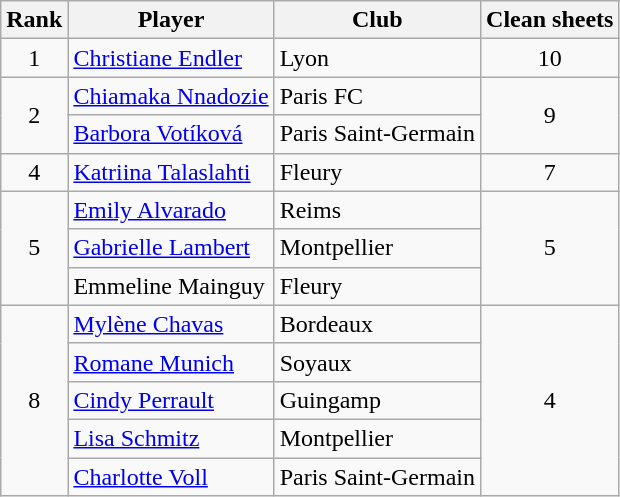<table class="wikitable" style="text-align:center">
<tr>
<th>Rank</th>
<th>Player</th>
<th>Club</th>
<th>Clean sheets</th>
</tr>
<tr>
<td>1</td>
<td align="left"> <a href='#'>Christiane Endler</a></td>
<td align="left">Lyon</td>
<td>10</td>
</tr>
<tr>
<td rowspan=2>2</td>
<td align="left"> <a href='#'>Chiamaka Nnadozie</a></td>
<td align="left">Paris FC</td>
<td rowspan=2>9</td>
</tr>
<tr>
<td align="left"> <a href='#'>Barbora Votíková</a></td>
<td align="left">Paris Saint-Germain</td>
</tr>
<tr>
<td>4</td>
<td align="left"> <a href='#'>Katriina Talaslahti</a></td>
<td align="left">Fleury</td>
<td>7</td>
</tr>
<tr>
<td rowspan=3>5</td>
<td align="left"> <a href='#'>Emily Alvarado</a></td>
<td align="left">Reims</td>
<td rowspan=3>5</td>
</tr>
<tr>
<td align="left"> <a href='#'>Gabrielle Lambert</a></td>
<td align="left">Montpellier</td>
</tr>
<tr>
<td align="left"> Emmeline Mainguy</td>
<td align="left">Fleury</td>
</tr>
<tr>
<td rowspan=5>8</td>
<td align="left"> <a href='#'>Mylène Chavas</a></td>
<td align="left">Bordeaux</td>
<td rowspan=5>4</td>
</tr>
<tr>
<td align="left"> <a href='#'>Romane Munich</a></td>
<td align="left">Soyaux</td>
</tr>
<tr>
<td align="left"> <a href='#'>Cindy Perrault</a></td>
<td align="left">Guingamp</td>
</tr>
<tr>
<td align="left"> <a href='#'>Lisa Schmitz</a></td>
<td align="left">Montpellier</td>
</tr>
<tr>
<td align="left"> <a href='#'>Charlotte Voll</a></td>
<td align="left">Paris Saint-Germain</td>
</tr>
</table>
